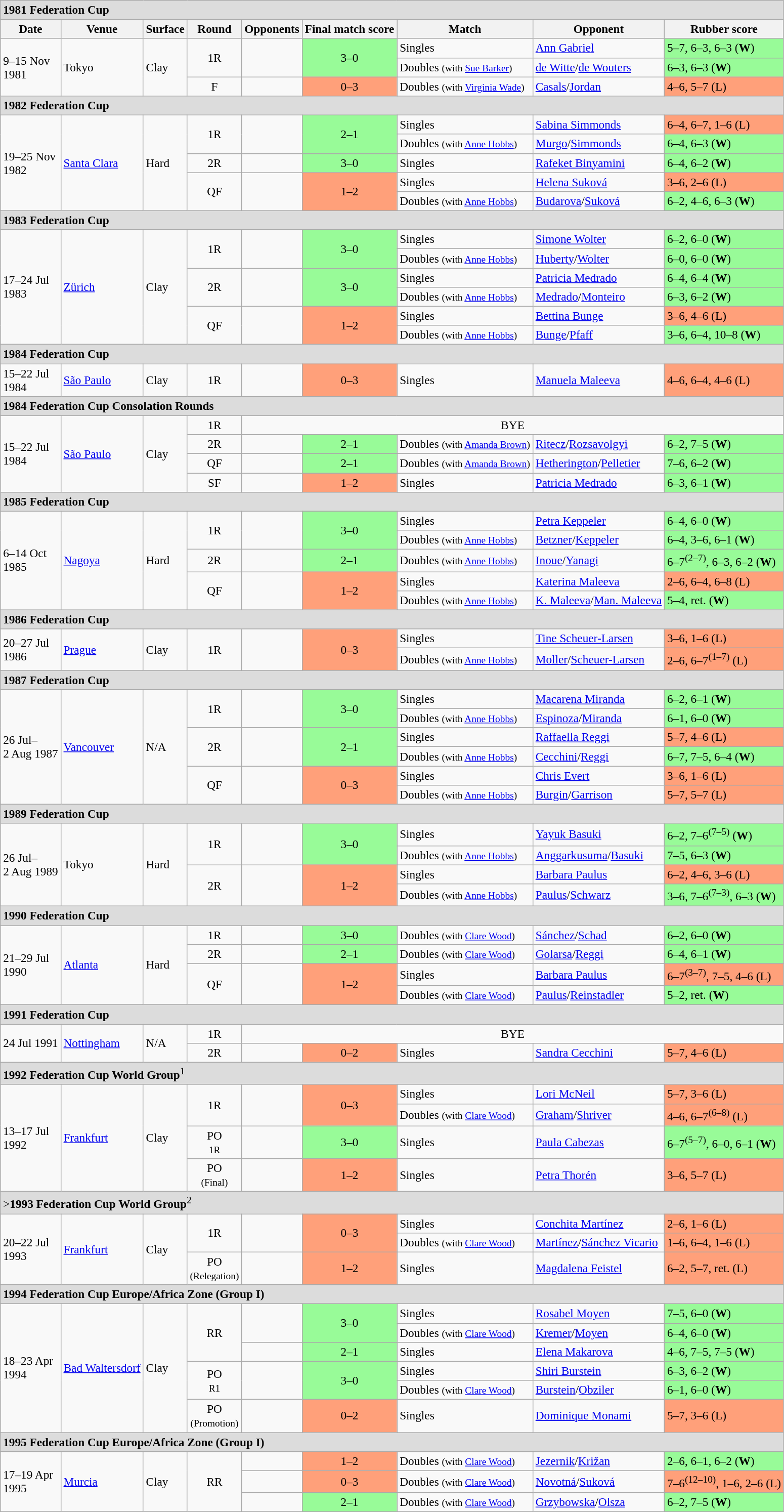<table class="wikitable" style="font-size:97%;">
<tr bgcolor="Gainsboro">
<td colspan="9"><strong>1981 Federation Cup</strong></td>
</tr>
<tr>
<th>Date</th>
<th>Venue</th>
<th>Surface</th>
<th>Round</th>
<th>Opponents</th>
<th>Final match score</th>
<th>Match</th>
<th>Opponent</th>
<th>Rubber score</th>
</tr>
<tr>
<td rowspan="3">9–15 Nov<br>1981</td>
<td rowspan="3">Tokyo</td>
<td rowspan="3">Clay</td>
<td rowspan="2" align="center">1R</td>
<td rowspan="2"></td>
<td rowspan="2" align="center" bgcolor="98fb98">3–0</td>
<td>Singles</td>
<td><a href='#'>Ann Gabriel</a></td>
<td bgcolor="98fb98">5–7, 6–3, 6–3 (<strong>W</strong>)</td>
</tr>
<tr>
<td>Doubles <small>(with <a href='#'>Sue Barker</a>)</small></td>
<td><a href='#'>de Witte</a>/<a href='#'>de Wouters</a></td>
<td bgcolor="98fb98">6–3, 6–3 (<strong>W</strong>)</td>
</tr>
<tr>
<td align="center">F</td>
<td></td>
<td align="center" bgcolor="FFA07A">0–3</td>
<td>Doubles <small>(with <a href='#'>Virginia Wade</a>)</small></td>
<td><a href='#'>Casals</a>/<a href='#'>Jordan</a></td>
<td bgcolor="FFA07A">4–6, 5–7 (L)</td>
</tr>
<tr bgcolor="Gainsboro">
<td colspan="9"><strong>1982 Federation Cup</strong></td>
</tr>
<tr>
<td rowspan="5">19–25 Nov<br>1982</td>
<td rowspan="5"><a href='#'>Santa Clara</a></td>
<td rowspan="5">Hard</td>
<td rowspan="2" align="center">1R</td>
<td rowspan="2"></td>
<td rowspan="2" align="center" bgcolor="98fb98">2–1</td>
<td>Singles</td>
<td><a href='#'>Sabina Simmonds</a></td>
<td bgcolor="FFA07A">6–4, 6–7, 1–6 (L)</td>
</tr>
<tr>
<td>Doubles <small>(with <a href='#'>Anne Hobbs</a>)</small></td>
<td><a href='#'>Murgo</a>/<a href='#'>Simmonds</a></td>
<td bgcolor="98fb98">6–4, 6–3 (<strong>W</strong>)</td>
</tr>
<tr>
<td align="center">2R</td>
<td></td>
<td align="center" bgcolor="98fb98">3–0</td>
<td>Singles</td>
<td><a href='#'>Rafeket Binyamini</a></td>
<td bgcolor="98fb98">6–4, 6–2 (<strong>W</strong>)</td>
</tr>
<tr>
<td rowspan="2" align="center">QF</td>
<td rowspan="2"></td>
<td rowspan="2" align="center" bgcolor="FFA07A">1–2</td>
<td>Singles</td>
<td><a href='#'>Helena Suková</a></td>
<td bgcolor="FFA07A">3–6, 2–6 (L)</td>
</tr>
<tr>
<td>Doubles <small>(with <a href='#'>Anne Hobbs</a>)</small></td>
<td><a href='#'>Budarova</a>/<a href='#'>Suková</a></td>
<td bgcolor="98fb98">6–2, 4–6, 6–3 (<strong>W</strong>)</td>
</tr>
<tr bgcolor="Gainsboro">
<td colspan="9"><strong>1983 Federation Cup</strong></td>
</tr>
<tr>
<td rowspan="6">17–24 Jul<br>1983</td>
<td rowspan="6"><a href='#'>Zürich</a></td>
<td rowspan="6">Clay</td>
<td rowspan="2" align="center">1R</td>
<td rowspan="2"></td>
<td rowspan="2" align="center" bgcolor="98fb98">3–0</td>
<td>Singles</td>
<td><a href='#'>Simone Wolter</a></td>
<td bgcolor="98fb98">6–2, 6–0 (<strong>W</strong>)</td>
</tr>
<tr>
<td>Doubles <small>(with <a href='#'>Anne Hobbs</a>)</small></td>
<td><a href='#'>Huberty</a>/<a href='#'>Wolter</a></td>
<td bgcolor="98fb98">6–0, 6–0 (<strong>W</strong>)</td>
</tr>
<tr>
<td rowspan="2" align="center">2R</td>
<td rowspan="2"></td>
<td rowspan="2" align="center" bgcolor="98fb98">3–0</td>
<td>Singles</td>
<td><a href='#'>Patricia Medrado</a></td>
<td bgcolor="98fb98">6–4, 6–4 (<strong>W</strong>)</td>
</tr>
<tr>
<td>Doubles <small>(with <a href='#'>Anne Hobbs</a>)</small></td>
<td><a href='#'>Medrado</a>/<a href='#'>Monteiro</a></td>
<td bgcolor="98fb98">6–3, 6–2 (<strong>W</strong>)</td>
</tr>
<tr>
<td rowspan="2" align="center">QF</td>
<td rowspan="2"></td>
<td rowspan="2" align="center" bgcolor="FFA07A">1–2</td>
<td>Singles</td>
<td><a href='#'>Bettina Bunge</a></td>
<td bgcolor="FFA07A">3–6, 4–6 (L)</td>
</tr>
<tr>
<td>Doubles <small>(with <a href='#'>Anne Hobbs</a>)</small></td>
<td><a href='#'>Bunge</a>/<a href='#'>Pfaff</a></td>
<td bgcolor="98fb98">3–6, 6–4, 10–8 (<strong>W</strong>)</td>
</tr>
<tr bgcolor="Gainsboro">
<td colspan="9"><strong>1984 Federation Cup</strong></td>
</tr>
<tr>
<td>15–22 Jul<br>1984</td>
<td><a href='#'>São Paulo</a></td>
<td>Clay</td>
<td align="center">1R</td>
<td></td>
<td align="center" bgcolor="FFA07A">0–3</td>
<td>Singles</td>
<td><a href='#'>Manuela Maleeva</a></td>
<td bgcolor="FFA07A">4–6, 6–4, 4–6 (L)</td>
</tr>
<tr bgcolor="Gainsboro">
<td colspan="9"><strong>1984 Federation Cup Consolation Rounds</strong></td>
</tr>
<tr>
<td rowspan="4">15–22 Jul<br>1984</td>
<td rowspan="4"><a href='#'>São Paulo</a></td>
<td rowspan="4">Clay</td>
<td align="center">1R</td>
<td align="center" colspan="5">BYE</td>
</tr>
<tr>
<td align="center">2R</td>
<td></td>
<td align="center" bgcolor="98fb98">2–1</td>
<td>Doubles <small>(with <a href='#'>Amanda Brown</a>)</small></td>
<td><a href='#'>Ritecz</a>/<a href='#'>Rozsavolgyi</a></td>
<td bgcolor="98fb98">6–2, 7–5 (<strong>W</strong>)</td>
</tr>
<tr>
<td align="center">QF</td>
<td></td>
<td align="center" bgcolor="98fb98">2–1</td>
<td>Doubles <small>(with <a href='#'>Amanda Brown</a>)</small></td>
<td><a href='#'>Hetherington</a>/<a href='#'>Pelletier</a></td>
<td bgcolor="98fb98">7–6, 6–2 (<strong>W</strong>)</td>
</tr>
<tr>
<td align="center">SF</td>
<td></td>
<td align="center" bgcolor="FFA07A">1–2</td>
<td>Singles</td>
<td><a href='#'>Patricia Medrado</a></td>
<td bgcolor="98fb98">6–3, 6–1 (<strong>W</strong>)</td>
</tr>
<tr bgcolor="Gainsboro">
<td colspan="9"><strong>1985 Federation Cup</strong></td>
</tr>
<tr>
<td rowspan="5">6–14 Oct<br>1985</td>
<td rowspan="5"><a href='#'>Nagoya</a></td>
<td rowspan="5">Hard</td>
<td rowspan="2" align="center">1R</td>
<td rowspan="2"></td>
<td rowspan="2" align="center" bgcolor="98fb98">3–0</td>
<td>Singles</td>
<td><a href='#'>Petra Keppeler</a></td>
<td bgcolor="98fb98">6–4, 6–0 (<strong>W</strong>)</td>
</tr>
<tr>
<td>Doubles <small>(with <a href='#'>Anne Hobbs</a>)</small></td>
<td><a href='#'>Betzner</a>/<a href='#'>Keppeler</a></td>
<td bgcolor="98fb98">6–4, 3–6, 6–1 (<strong>W</strong>)</td>
</tr>
<tr>
<td align="center">2R</td>
<td></td>
<td align="center" bgcolor="98fb98">2–1</td>
<td>Doubles <small>(with <a href='#'>Anne Hobbs</a>)</small></td>
<td><a href='#'>Inoue</a>/<a href='#'>Yanagi</a></td>
<td bgcolor="98fb98">6–7<sup>(2–7)</sup>, 6–3, 6–2 (<strong>W</strong>)</td>
</tr>
<tr>
<td rowspan="2" align="center">QF</td>
<td rowspan="2"></td>
<td rowspan="2" align="center" bgcolor="FFA07A">1–2</td>
<td>Singles</td>
<td><a href='#'>Katerina Maleeva</a></td>
<td bgcolor="FFA07A">2–6, 6–4, 6–8 (L)</td>
</tr>
<tr>
<td>Doubles <small>(with <a href='#'>Anne Hobbs</a>)</small></td>
<td><a href='#'>K. Maleeva</a>/<a href='#'>Man. Maleeva</a></td>
<td bgcolor="98fb98">5–4, ret. (<strong>W</strong>)</td>
</tr>
<tr bgcolor="Gainsboro">
<td colspan="9"><strong>1986 Federation Cup</strong></td>
</tr>
<tr>
<td rowspan="2">20–27 Jul<br>1986</td>
<td rowspan="2"><a href='#'>Prague</a></td>
<td rowspan="2">Clay</td>
<td rowspan="2" align="center">1R</td>
<td rowspan="2"></td>
<td rowspan="2" align="center" bgcolor="FFA07A">0–3</td>
<td>Singles</td>
<td><a href='#'>Tine Scheuer-Larsen</a></td>
<td bgcolor="FFA07A">3–6, 1–6 (L)</td>
</tr>
<tr>
<td>Doubles <small>(with <a href='#'>Anne Hobbs</a>)</small></td>
<td><a href='#'>Moller</a>/<a href='#'>Scheuer-Larsen</a></td>
<td bgcolor="FFA07A">2–6, 6–7<sup>(1–7)</sup> (L)</td>
</tr>
<tr bgcolor="Gainsboro">
<td colspan="9"><strong>1987 Federation Cup</strong></td>
</tr>
<tr>
<td rowspan="6">26 Jul–<br>2 Aug 1987</td>
<td rowspan="6"><a href='#'>Vancouver</a></td>
<td rowspan="6">N/A</td>
<td rowspan="2" align="center">1R</td>
<td rowspan="2"></td>
<td rowspan="2" align="center" bgcolor="98fb98">3–0</td>
<td>Singles</td>
<td><a href='#'>Macarena Miranda</a></td>
<td bgcolor="98fb98">6–2, 6–1 (<strong>W</strong>)</td>
</tr>
<tr>
<td>Doubles <small>(with <a href='#'>Anne Hobbs</a>)</small></td>
<td><a href='#'>Espinoza</a>/<a href='#'>Miranda</a></td>
<td bgcolor="98fb98">6–1, 6–0 (<strong>W</strong>)</td>
</tr>
<tr>
<td rowspan="2" align="center">2R</td>
<td rowspan="2"></td>
<td rowspan="2" align="center" bgcolor="98fb98">2–1</td>
<td>Singles</td>
<td><a href='#'>Raffaella Reggi</a></td>
<td bgcolor="FFA07A">5–7, 4–6 (L)</td>
</tr>
<tr>
<td>Doubles <small>(with <a href='#'>Anne Hobbs</a>)</small></td>
<td><a href='#'>Cecchini</a>/<a href='#'>Reggi</a></td>
<td bgcolor="98fb98">6–7, 7–5, 6–4 (<strong>W</strong>)</td>
</tr>
<tr>
<td rowspan="2" align="center">QF</td>
<td rowspan="2"></td>
<td rowspan="2" align="center" bgcolor="FFA07A">0–3</td>
<td>Singles</td>
<td><a href='#'>Chris Evert</a></td>
<td bgcolor="FFA07A">3–6, 1–6 (L)</td>
</tr>
<tr>
<td>Doubles <small>(with <a href='#'>Anne Hobbs</a>)</small></td>
<td><a href='#'>Burgin</a>/<a href='#'>Garrison</a></td>
<td bgcolor="FFA07A">5–7, 5–7 (L)</td>
</tr>
<tr bgcolor="Gainsboro">
<td colspan="9"><strong>1989 Federation Cup</strong></td>
</tr>
<tr>
<td rowspan="4">26 Jul–<br>2 Aug 1989</td>
<td rowspan="4">Tokyo</td>
<td rowspan="4">Hard</td>
<td rowspan="2" align="center">1R</td>
<td rowspan="2"></td>
<td rowspan="2" align="center" bgcolor="98fb98">3–0</td>
<td>Singles</td>
<td><a href='#'>Yayuk Basuki</a></td>
<td bgcolor="98fb98">6–2, 7–6<sup>(7–5)</sup> (<strong>W</strong>)</td>
</tr>
<tr>
<td>Doubles <small>(with <a href='#'>Anne Hobbs</a>)</small></td>
<td><a href='#'>Anggarkusuma</a>/<a href='#'>Basuki</a></td>
<td bgcolor="98fb98">7–5, 6–3 (<strong>W</strong>)</td>
</tr>
<tr>
<td rowspan="2" align="center">2R</td>
<td rowspan="2"></td>
<td rowspan="2" align="center" bgcolor="FFA07A">1–2</td>
<td>Singles</td>
<td><a href='#'>Barbara Paulus</a></td>
<td bgcolor="FFA07A">6–2, 4–6, 3–6 (L)</td>
</tr>
<tr>
<td>Doubles <small>(with <a href='#'>Anne Hobbs</a>)</small></td>
<td><a href='#'>Paulus</a>/<a href='#'>Schwarz</a></td>
<td bgcolor="98fb98">3–6, 7–6<sup>(7–3)</sup>, 6–3 (<strong>W</strong>)</td>
</tr>
<tr bgcolor="Gainsboro">
<td colspan="9"><strong>1990 Federation Cup</strong></td>
</tr>
<tr>
<td rowspan="4">21–29 Jul<br>1990</td>
<td rowspan="4"><a href='#'>Atlanta</a></td>
<td rowspan="4">Hard</td>
<td align="center">1R</td>
<td></td>
<td align="center" bgcolor="98fb98">3–0</td>
<td>Doubles <small>(with <a href='#'>Clare Wood</a>)</small></td>
<td><a href='#'>Sánchez</a>/<a href='#'>Schad</a></td>
<td bgcolor="98fb98">6–2, 6–0 (<strong>W</strong>)</td>
</tr>
<tr>
<td align="center">2R</td>
<td></td>
<td align="center" bgcolor="98fb98">2–1</td>
<td>Doubles <small>(with <a href='#'>Clare Wood</a>)</small></td>
<td><a href='#'>Golarsa</a>/<a href='#'>Reggi</a></td>
<td bgcolor="98fb98">6–4, 6–1 (<strong>W</strong>)</td>
</tr>
<tr>
<td rowspan="2" align="center">QF</td>
<td rowspan="2"></td>
<td rowspan="2" align="center" bgcolor="FFA07A">1–2</td>
<td>Singles</td>
<td><a href='#'>Barbara Paulus</a></td>
<td bgcolor="FFA07A">6–7<sup>(3–7)</sup>, 7–5, 4–6 (L)</td>
</tr>
<tr>
<td>Doubles <small>(with <a href='#'>Clare Wood</a>)</small></td>
<td><a href='#'>Paulus</a>/<a href='#'>Reinstadler</a></td>
<td bgcolor="98fb98">5–2, ret. (<strong>W</strong>)</td>
</tr>
<tr bgcolor="Gainsboro">
<td colspan="9"><strong>1991 Federation Cup</strong></td>
</tr>
<tr>
<td rowspan="2">24 Jul 1991</td>
<td rowspan="2"><a href='#'>Nottingham</a></td>
<td rowspan="2">N/A</td>
<td align="center">1R</td>
<td align="center" colspan="5">BYE</td>
</tr>
<tr>
<td align="center">2R</td>
<td></td>
<td align="center" bgcolor="FFA07A">0–2</td>
<td>Singles</td>
<td><a href='#'>Sandra Cecchini</a></td>
<td bgcolor="FFA07A">5–7, 4–6 (L)</td>
</tr>
<tr bgcolor="Gainsboro">
<td colspan="9"><strong>1992 Federation Cup World Group</strong><sup>1</sup></td>
</tr>
<tr>
<td rowspan="4">13–17 Jul<br>1992</td>
<td rowspan="4"><a href='#'>Frankfurt</a></td>
<td rowspan="4">Clay</td>
<td rowspan="2" align="center">1R</td>
<td rowspan="2"></td>
<td rowspan="2" align="center" bgcolor="FFA07A">0–3</td>
<td>Singles</td>
<td><a href='#'>Lori McNeil</a></td>
<td bgcolor="FFA07A">5–7, 3–6 (L)</td>
</tr>
<tr>
<td>Doubles <small>(with <a href='#'>Clare Wood</a>)</small></td>
<td><a href='#'>Graham</a>/<a href='#'>Shriver</a></td>
<td bgcolor="FFA07A">4–6, 6–7<sup>(6–8)</sup> (L)</td>
</tr>
<tr>
<td align="center">PO<br><small>1R</small></td>
<td></td>
<td align="center" bgcolor="98fb98">3–0</td>
<td>Singles</td>
<td><a href='#'>Paula Cabezas</a></td>
<td bgcolor="98fb98">6–7<sup>(5–7)</sup>, 6–0, 6–1 (<strong>W</strong>)</td>
</tr>
<tr>
<td align="center">PO<br><small>(Final)</small></td>
<td></td>
<td align="center" bgcolor="FFA07A">1–2</td>
<td>Singles</td>
<td><a href='#'>Petra Thorén</a></td>
<td bgcolor="FFA07A">3–6, 5–7 (L)</td>
</tr>
<tr bgcolor="Gainsboro">
<td colspan="9">><strong>1993 Federation Cup World Group</strong><sup>2</sup></td>
</tr>
<tr>
<td rowspan="3">20–22 Jul<br>1993</td>
<td rowspan="3"><a href='#'>Frankfurt</a></td>
<td rowspan="3">Clay</td>
<td rowspan="2" align="center">1R</td>
<td rowspan="2"></td>
<td rowspan="2" align="center" bgcolor="FFA07A">0–3</td>
<td>Singles</td>
<td><a href='#'>Conchita Martínez</a></td>
<td bgcolor="FFA07A">2–6, 1–6 (L)</td>
</tr>
<tr>
<td>Doubles <small>(with <a href='#'>Clare Wood</a>)</small></td>
<td><a href='#'>Martínez</a>/<a href='#'>Sánchez Vicario</a></td>
<td bgcolor="FFA07A">1–6, 6–4, 1–6 (L)</td>
</tr>
<tr>
<td align="center">PO<br><small>(Relegation)</small></td>
<td></td>
<td align="center" bgcolor="FFA07A">1–2</td>
<td>Singles</td>
<td><a href='#'>Magdalena Feistel</a></td>
<td bgcolor="FFA07A">6–2, 5–7, ret. (L)</td>
</tr>
<tr bgcolor="Gainsboro">
<td colspan="9"><strong>1994 Federation Cup Europe/Africa Zone (Group I)</strong></td>
</tr>
<tr>
<td rowspan="6">18–23 Apr<br>1994</td>
<td rowspan="6"><a href='#'>Bad Waltersdorf</a></td>
<td rowspan="6">Clay</td>
<td rowspan="3" align="center">RR</td>
<td rowspan="2"></td>
<td rowspan="2" align="center" bgcolor="98fb98">3–0</td>
<td>Singles</td>
<td><a href='#'>Rosabel Moyen</a></td>
<td bgcolor="98fb98">7–5, 6–0 (<strong>W</strong>)</td>
</tr>
<tr>
<td>Doubles <small>(with <a href='#'>Clare Wood</a>)</small></td>
<td><a href='#'>Kremer</a>/<a href='#'>Moyen</a></td>
<td bgcolor="98fb98">6–4, 6–0 (<strong>W</strong>)</td>
</tr>
<tr>
<td></td>
<td align="center" bgcolor="98fb98">2–1</td>
<td>Singles</td>
<td><a href='#'>Elena Makarova</a></td>
<td bgcolor="98fb98">4–6, 7–5, 7–5 (<strong>W</strong>)</td>
</tr>
<tr>
<td rowspan="2" align="center">PO<br><small>R1</small></td>
<td rowspan="2"></td>
<td rowspan="2" align="center" bgcolor="98fb98">3–0</td>
<td>Singles</td>
<td><a href='#'>Shiri Burstein</a></td>
<td bgcolor="98fb98">6–3, 6–2 (<strong>W</strong>)</td>
</tr>
<tr>
<td>Doubles <small>(with <a href='#'>Clare Wood</a>)</small></td>
<td><a href='#'>Burstein</a>/<a href='#'>Obziler</a></td>
<td bgcolor="98fb98">6–1, 6–0 (<strong>W</strong>)</td>
</tr>
<tr>
<td align="center">PO<br><small>(Promotion)</small></td>
<td></td>
<td align="center" bgcolor="FFA07A">0–2</td>
<td>Singles</td>
<td><a href='#'>Dominique Monami</a></td>
<td bgcolor="FFA07A">5–7, 3–6 (L)</td>
</tr>
<tr bgcolor="Gainsboro">
<td colspan="9"><strong>1995 Federation Cup Europe/Africa Zone (Group I)</strong></td>
</tr>
<tr>
<td rowspan="3">17–19 Apr<br>1995</td>
<td rowspan="3"><a href='#'>Murcia</a></td>
<td rowspan="3">Clay</td>
<td rowspan="3" align="center">RR</td>
<td></td>
<td align="center" bgcolor="FFA07A">1–2</td>
<td>Doubles <small>(with <a href='#'>Clare Wood</a>)</small></td>
<td><a href='#'>Jezernik</a>/<a href='#'>Križan</a></td>
<td bgcolor="98fb98">2–6, 6–1, 6–2 (<strong>W</strong>)</td>
</tr>
<tr>
<td></td>
<td align="center" bgcolor="FFA07A">0–3</td>
<td>Doubles <small>(with <a href='#'>Clare Wood</a>)</small></td>
<td><a href='#'>Novotná</a>/<a href='#'>Suková</a></td>
<td bgcolor="FFA07A">7–6<sup>(12–10)</sup>, 1–6, 2–6 (L)</td>
</tr>
<tr>
<td></td>
<td align="center" bgcolor="98fb98">2–1</td>
<td>Doubles <small>(with <a href='#'>Clare Wood</a>)</small></td>
<td><a href='#'>Grzybowska</a>/<a href='#'>Olsza</a></td>
<td bgcolor="98fb98">6–2, 7–5 (<strong>W</strong>)</td>
</tr>
</table>
